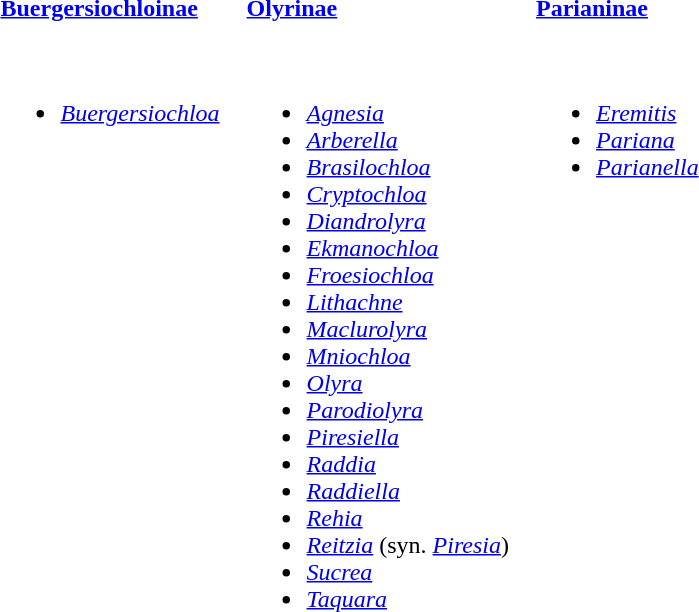<table style="text-align:left; border-spacing:1em;">
<tr>
<th><a href='#'>Buergersiochloinae</a></th>
<th><a href='#'>Olyrinae</a></th>
<th><a href='#'>Parianinae</a></th>
</tr>
<tr style="vertical-align:top;">
<td><br><ul><li><em><a href='#'>Buergersiochloa</a></em></li></ul></td>
<td><br><ul><li><em><a href='#'>Agnesia</a></em></li><li><em><a href='#'>Arberella</a></em></li><li><em><a href='#'>Brasilochloa</a></em></li><li><em><a href='#'>Cryptochloa</a></em></li><li><em><a href='#'>Diandrolyra</a></em></li><li><em><a href='#'>Ekmanochloa</a></em></li><li><em><a href='#'>Froesiochloa</a></em></li><li><em><a href='#'>Lithachne</a></em></li><li><em><a href='#'>Maclurolyra</a></em></li><li><em><a href='#'>Mniochloa</a></em></li><li><em><a href='#'>Olyra</a></em></li><li><em><a href='#'>Parodiolyra</a></em></li><li><em><a href='#'>Piresiella</a></em></li><li><em><a href='#'>Raddia</a></em></li><li><em><a href='#'>Raddiella</a></em></li><li><em><a href='#'>Rehia</a></em></li><li><em><a href='#'>Reitzia</a></em> (syn. <em><a href='#'>Piresia</a></em>)</li><li><em><a href='#'>Sucrea</a></em></li><li><em><a href='#'>Taquara</a></em></li></ul></td>
<td><br><ul><li><em><a href='#'>Eremitis</a></em></li><li><em><a href='#'>Pariana</a></em></li><li><em><a href='#'>Parianella</a></em></li></ul></td>
</tr>
</table>
